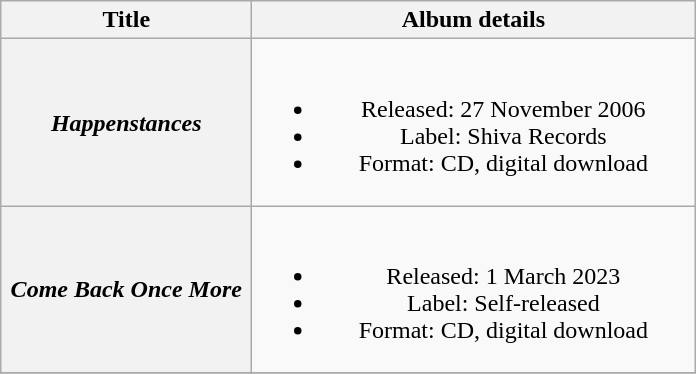<table class="wikitable plainrowheaders" style="text-align:center;">
<tr>
<th scope="col" style="width:10em;">Title</th>
<th scope="col" style="width:18em;">Album details</th>
</tr>
<tr>
<th scope="row"><em>Happenstances</em></th>
<td><br><ul><li>Released: 27 November 2006</li><li>Label: Shiva Records</li><li>Format: CD, digital download</li></ul></td>
</tr>
<tr>
<th scope="row"><em>Come Back Once More</em></th>
<td><br><ul><li>Released: 1 March 2023</li><li>Label: Self-released</li><li>Format: CD, digital download</li></ul></td>
</tr>
<tr>
</tr>
</table>
